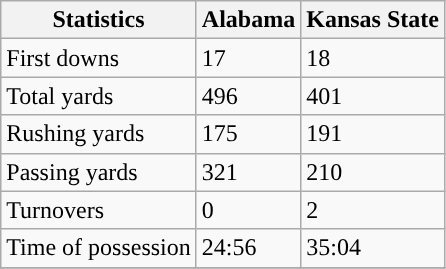<table class="wikitable" style="float: left;">
<tr>
<th>Statistics</th>
<th>Alabama</th>
<th>Kansas State</th>
</tr>
<tr>
<td>First downs</td>
<td>17</td>
<td>18</td>
</tr>
<tr>
<td>Total yards</td>
<td>496</td>
<td>401</td>
</tr>
<tr>
<td>Rushing yards</td>
<td>175</td>
<td>191</td>
</tr>
<tr>
<td>Passing yards</td>
<td>321</td>
<td>210</td>
</tr>
<tr>
<td>Turnovers</td>
<td>0</td>
<td>2</td>
</tr>
<tr>
<td>Time of possession</td>
<td>24:56</td>
<td>35:04</td>
</tr>
<tr>
</tr>
</table>
